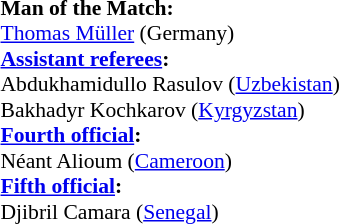<table style="width:50%; font-size:90%;">
<tr>
<td><br><strong>Man of the Match:</strong>
<br><a href='#'>Thomas Müller</a> (Germany)<br><strong><a href='#'>Assistant referees</a>:</strong>
<br>Abdukhamidullo Rasulov (<a href='#'>Uzbekistan</a>)
<br>Bakhadyr Kochkarov (<a href='#'>Kyrgyzstan</a>)
<br><strong><a href='#'>Fourth official</a>:</strong>
<br>Néant Alioum (<a href='#'>Cameroon</a>)
<br><strong><a href='#'>Fifth official</a>:</strong>
<br>Djibril Camara (<a href='#'>Senegal</a>)</td>
</tr>
</table>
